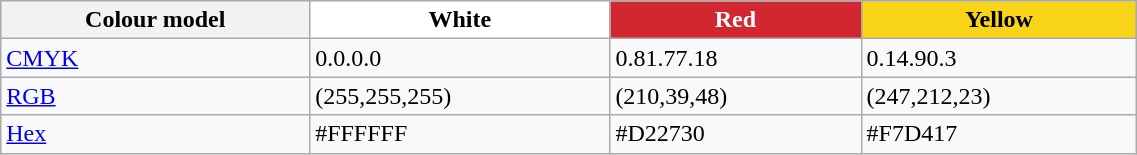<table class="wikitable" style="width:60%; background:#f9f9f9; border:1px solid #aaa; border-collapse:collapse; white-space:nowrap; text-align:left;" cellspacing="0" cellpadding="2" border="1">
<tr style="text-align: center; background: #eee">
<th>Colour model</th>
<th style="background:#FFFFFF;" title="#FFFFFF">White</th>
<th style="background:#D22730; color:white" title="#D22730">Red</th>
<th style="background:#F7D417;" title="#FFFFFF">Yellow</th>
</tr>
<tr>
<td><a href='#'>CMYK</a></td>
<td>0.0.0.0</td>
<td>0.81.77.18</td>
<td>0.14.90.3</td>
</tr>
<tr>
<td><a href='#'>RGB</a></td>
<td>(255,255,255)</td>
<td>(210,39,48)</td>
<td>(247,212,23)</td>
</tr>
<tr>
<td><a href='#'>Hex</a></td>
<td>#FFFFFF</td>
<td>#D22730</td>
<td>#F7D417</td>
</tr>
</table>
